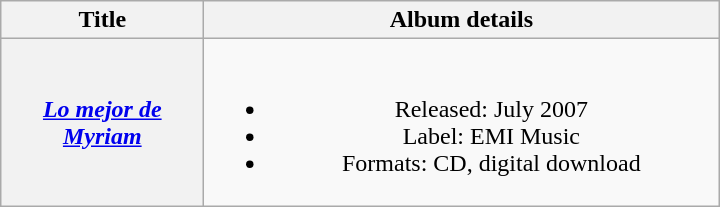<table class="wikitable plainrowheaders" style="text-align:center;">
<tr>
<th scope="col" style="width:8em;">Title</th>
<th scope="col" style="width:21em;">Album details</th>
</tr>
<tr>
<th scope="row" align="center"><em><a href='#'>Lo mejor de Myriam</a></em></th>
<td><br><ul><li>Released: July 2007</li><li>Label: EMI Music</li><li>Formats: CD, digital download</li></ul></td>
</tr>
</table>
